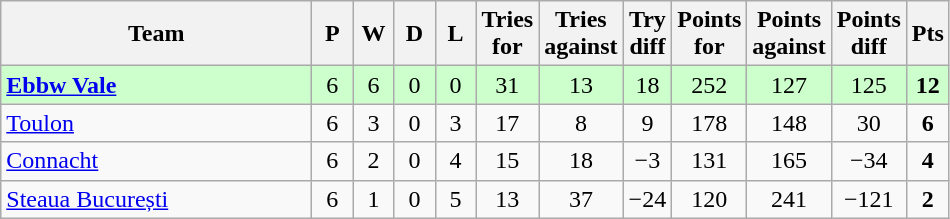<table class="wikitable" style="text-align: center;">
<tr>
<th width="200">Team</th>
<th width="20">P</th>
<th width="20">W</th>
<th width="20">D</th>
<th width="20">L</th>
<th width="20">Tries for</th>
<th width="20">Tries against</th>
<th width="20">Try diff</th>
<th width="20">Points for</th>
<th width="20">Points against</th>
<th width="25">Points diff</th>
<th width="20">Pts</th>
</tr>
<tr bgcolor="#ccffcc">
<td align="left"> <strong><a href='#'>Ebbw Vale</a></strong></td>
<td>6</td>
<td>6</td>
<td>0</td>
<td>0</td>
<td>31</td>
<td>13</td>
<td>18</td>
<td>252</td>
<td>127</td>
<td>125</td>
<td><strong>12</strong></td>
</tr>
<tr>
<td align="left"> <a href='#'>Toulon</a></td>
<td>6</td>
<td>3</td>
<td>0</td>
<td>3</td>
<td>17</td>
<td>8</td>
<td>9</td>
<td>178</td>
<td>148</td>
<td>30</td>
<td><strong>6</strong></td>
</tr>
<tr>
<td align="left"> <a href='#'>Connacht</a></td>
<td>6</td>
<td>2</td>
<td>0</td>
<td>4</td>
<td>15</td>
<td>18</td>
<td>−3</td>
<td>131</td>
<td>165</td>
<td>−34</td>
<td><strong>4</strong></td>
</tr>
<tr>
<td align="left"> <a href='#'>Steaua București</a></td>
<td>6</td>
<td>1</td>
<td>0</td>
<td>5</td>
<td>13</td>
<td>37</td>
<td>−24</td>
<td>120</td>
<td>241</td>
<td>−121</td>
<td><strong>2</strong></td>
</tr>
</table>
